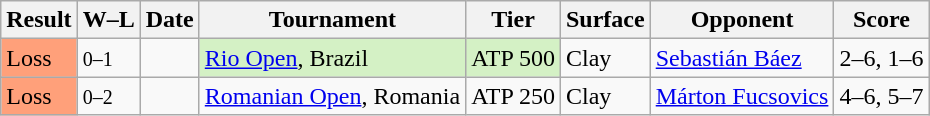<table class="sortable wikitable">
<tr>
<th>Result</th>
<th class="unsortable">W–L</th>
<th>Date</th>
<th>Tournament</th>
<th>Tier</th>
<th>Surface</th>
<th>Opponent</th>
<th class="unsortable">Score</th>
</tr>
<tr>
<td bgcolor=ffa07a>Loss</td>
<td><small>0–1</small></td>
<td><a href='#'></a></td>
<td style=background:#D4F1C5><a href='#'>Rio Open</a>, Brazil</td>
<td style=background:#D4F1C5>ATP 500</td>
<td>Clay</td>
<td> <a href='#'>Sebastián Báez</a></td>
<td>2–6, 1–6</td>
</tr>
<tr>
<td bgcolor=ffa07a>Loss</td>
<td><small>0–2</small></td>
<td><a href='#'></a></td>
<td><a href='#'>Romanian Open</a>, Romania</td>
<td>ATP 250</td>
<td>Clay</td>
<td> <a href='#'>Márton Fucsovics</a></td>
<td>4–6, 5–7</td>
</tr>
</table>
